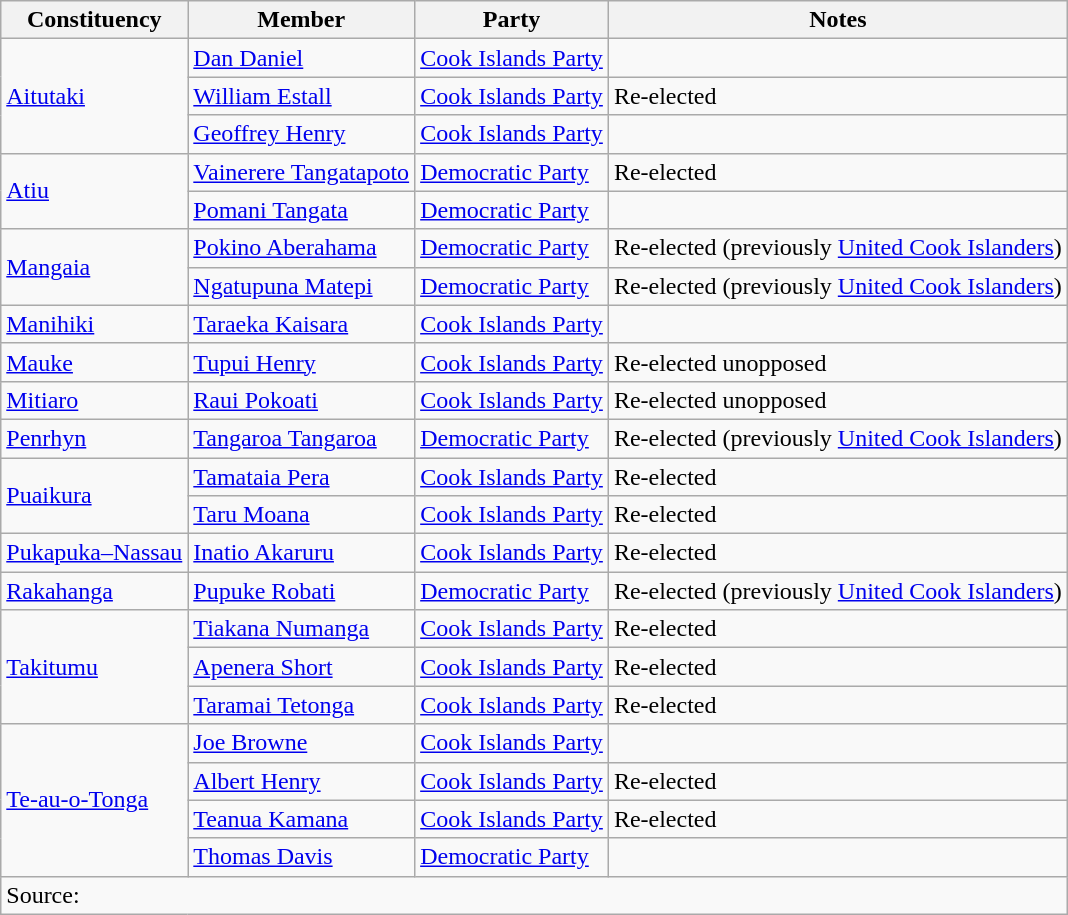<table class=wikitable>
<tr>
<th>Constituency</th>
<th>Member</th>
<th>Party</th>
<th>Notes</th>
</tr>
<tr>
<td rowspan=3><a href='#'>Aitutaki</a></td>
<td><a href='#'>Dan Daniel</a></td>
<td><a href='#'>Cook Islands Party</a></td>
<td></td>
</tr>
<tr>
<td><a href='#'>William Estall</a></td>
<td><a href='#'>Cook Islands Party</a></td>
<td>Re-elected</td>
</tr>
<tr>
<td><a href='#'>Geoffrey Henry</a></td>
<td><a href='#'>Cook Islands Party</a></td>
<td></td>
</tr>
<tr>
<td rowspan=2><a href='#'>Atiu</a></td>
<td><a href='#'>Vainerere Tangatapoto</a></td>
<td><a href='#'>Democratic Party</a></td>
<td>Re-elected</td>
</tr>
<tr>
<td><a href='#'>Pomani Tangata</a></td>
<td><a href='#'>Democratic Party</a></td>
<td></td>
</tr>
<tr>
<td rowspan=2><a href='#'>Mangaia</a></td>
<td><a href='#'>Pokino Aberahama</a></td>
<td><a href='#'>Democratic Party</a></td>
<td>Re-elected (previously <a href='#'>United Cook Islanders</a>)</td>
</tr>
<tr>
<td><a href='#'>Ngatupuna Matepi</a></td>
<td><a href='#'>Democratic Party</a></td>
<td>Re-elected (previously <a href='#'>United Cook Islanders</a>)</td>
</tr>
<tr>
<td><a href='#'>Manihiki</a></td>
<td><a href='#'>Taraeka Kaisara</a></td>
<td><a href='#'>Cook Islands Party</a></td>
<td></td>
</tr>
<tr>
<td><a href='#'>Mauke</a></td>
<td><a href='#'>Tupui Henry</a></td>
<td><a href='#'>Cook Islands Party</a></td>
<td>Re-elected unopposed</td>
</tr>
<tr>
<td><a href='#'>Mitiaro</a></td>
<td><a href='#'>Raui Pokoati</a></td>
<td><a href='#'>Cook Islands Party</a></td>
<td>Re-elected unopposed</td>
</tr>
<tr>
<td><a href='#'>Penrhyn</a></td>
<td><a href='#'>Tangaroa Tangaroa</a></td>
<td><a href='#'>Democratic Party</a></td>
<td>Re-elected (previously <a href='#'>United Cook Islanders</a>)</td>
</tr>
<tr>
<td rowspan=2><a href='#'>Puaikura</a></td>
<td><a href='#'>Tamataia Pera</a></td>
<td><a href='#'>Cook Islands Party</a></td>
<td>Re-elected</td>
</tr>
<tr>
<td><a href='#'>Taru Moana</a></td>
<td><a href='#'>Cook Islands Party</a></td>
<td>Re-elected</td>
</tr>
<tr>
<td><a href='#'>Pukapuka–Nassau</a></td>
<td><a href='#'>Inatio Akaruru</a></td>
<td><a href='#'>Cook Islands Party</a></td>
<td>Re-elected</td>
</tr>
<tr>
<td><a href='#'>Rakahanga</a></td>
<td><a href='#'>Pupuke Robati</a></td>
<td><a href='#'>Democratic Party</a></td>
<td>Re-elected (previously <a href='#'>United Cook Islanders</a>)</td>
</tr>
<tr>
<td rowspan=3><a href='#'>Takitumu</a></td>
<td><a href='#'>Tiakana Numanga</a></td>
<td><a href='#'>Cook Islands Party</a></td>
<td>Re-elected</td>
</tr>
<tr>
<td><a href='#'>Apenera Short</a></td>
<td><a href='#'>Cook Islands Party</a></td>
<td>Re-elected</td>
</tr>
<tr>
<td><a href='#'>Taramai Tetonga</a></td>
<td><a href='#'>Cook Islands Party</a></td>
<td>Re-elected</td>
</tr>
<tr>
<td rowspan=4><a href='#'>Te-au-o-Tonga</a></td>
<td><a href='#'>Joe Browne</a></td>
<td><a href='#'>Cook Islands Party</a></td>
<td></td>
</tr>
<tr>
<td><a href='#'>Albert Henry</a></td>
<td><a href='#'>Cook Islands Party</a></td>
<td>Re-elected</td>
</tr>
<tr>
<td><a href='#'>Teanua Kamana</a></td>
<td><a href='#'>Cook Islands Party</a></td>
<td>Re-elected</td>
</tr>
<tr>
<td><a href='#'>Thomas Davis</a></td>
<td><a href='#'>Democratic Party</a></td>
<td></td>
</tr>
<tr>
<td colspan=4>Source: </td>
</tr>
</table>
